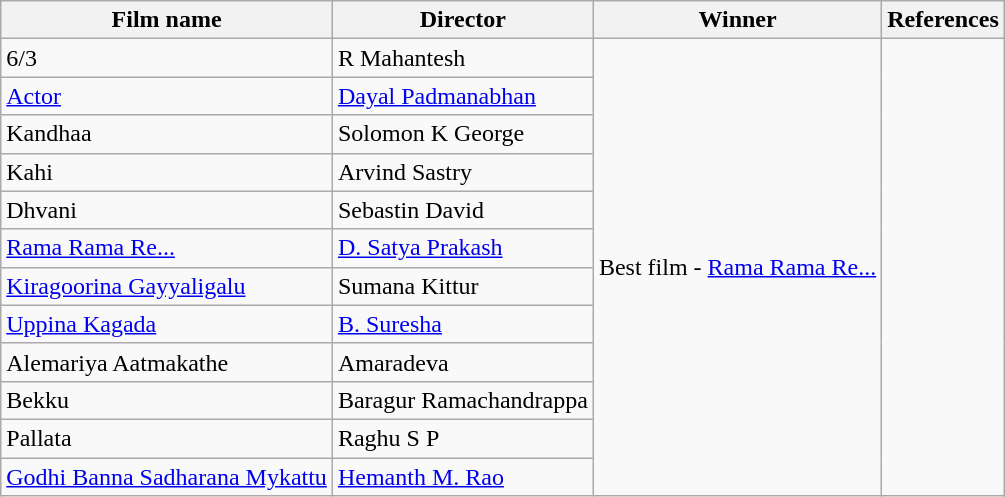<table class="wikitable sortable">
<tr>
<th>Film name</th>
<th>Director</th>
<th>Winner</th>
<th class=unsortable>References</th>
</tr>
<tr>
<td>6/3</td>
<td>R Mahantesh</td>
<td align="center" Rowspan="12">Best film - <a href='#'>Rama Rama Re...</a></td>
<td align="center" Rowspan="12"></td>
</tr>
<tr>
<td><a href='#'>Actor</a></td>
<td><a href='#'>Dayal Padmanabhan</a></td>
</tr>
<tr>
<td>Kandhaa</td>
<td>Solomon K George</td>
</tr>
<tr>
<td>Kahi</td>
<td>Arvind Sastry</td>
</tr>
<tr>
<td>Dhvani</td>
<td>Sebastin David</td>
</tr>
<tr>
<td><a href='#'>Rama Rama Re...</a></td>
<td><a href='#'>D. Satya Prakash</a></td>
</tr>
<tr>
<td><a href='#'>Kiragoorina Gayyaligalu</a></td>
<td>Sumana Kittur</td>
</tr>
<tr>
<td><a href='#'>Uppina Kagada</a></td>
<td><a href='#'>B. Suresha</a></td>
</tr>
<tr>
<td>Alemariya Aatmakathe</td>
<td>Amaradeva</td>
</tr>
<tr>
<td>Bekku</td>
<td>Baragur Ramachandrappa</td>
</tr>
<tr>
<td>Pallata</td>
<td>Raghu S P</td>
</tr>
<tr>
<td><a href='#'>Godhi Banna Sadharana Mykattu</a></td>
<td><a href='#'>Hemanth M. Rao</a></td>
</tr>
</table>
